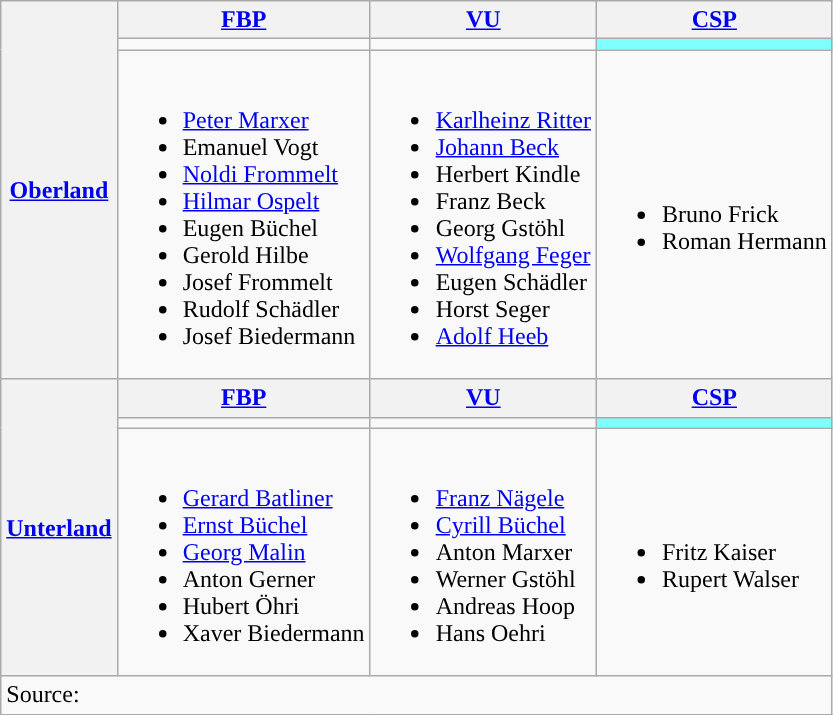<table class="wikitable">
<tr>
<th rowspan="3"><a href='#'>Oberland</a></th>
<th><a href='#'>FBP</a></th>
<th><a href='#'>VU</a></th>
<th><a href='#'>CSP</a></th>
</tr>
<tr>
<td></td>
<td></td>
<td bgcolor="#80FFFF"></td>
</tr>
<tr>
<td><br><ul><li><a href='#'>Peter Marxer</a></li><li>Emanuel Vogt</li><li><a href='#'>Noldi Frommelt</a></li><li><a href='#'>Hilmar Ospelt</a></li><li>Eugen Büchel</li><li>Gerold Hilbe</li><li>Josef Frommelt</li><li>Rudolf Schädler</li><li>Josef Biedermann</li></ul></td>
<td><br><ul><li><a href='#'>Karlheinz Ritter</a></li><li><a href='#'>Johann Beck</a></li><li>Herbert Kindle</li><li>Franz Beck</li><li>Georg Gstöhl</li><li><a href='#'>Wolfgang Feger</a></li><li>Eugen Schädler</li><li>Horst Seger</li><li><a href='#'>Adolf Heeb</a></li></ul></td>
<td><br><ul><li>Bruno Frick</li><li>Roman Hermann</li></ul></td>
</tr>
<tr>
<th rowspan="3"><a href='#'>Unterland</a></th>
<th><a href='#'>FBP</a></th>
<th><a href='#'>VU</a></th>
<th><a href='#'>CSP</a></th>
</tr>
<tr>
<td></td>
<td></td>
<td bgcolor="#80FFFF"></td>
</tr>
<tr>
<td><br><ul><li><a href='#'>Gerard Batliner</a></li><li><a href='#'>Ernst Büchel</a></li><li><a href='#'>Georg Malin</a></li><li>Anton Gerner</li><li>Hubert Öhri</li><li>Xaver Biedermann</li></ul></td>
<td><br><ul><li><a href='#'>Franz Nägele</a></li><li><a href='#'>Cyrill Büchel</a></li><li>Anton Marxer</li><li>Werner Gstöhl</li><li>Andreas Hoop</li><li>Hans Oehri</li></ul></td>
<td><br><ul><li>Fritz Kaiser</li><li>Rupert Walser</li></ul></td>
</tr>
<tr>
<td colspan="4">Source: </td>
</tr>
</table>
